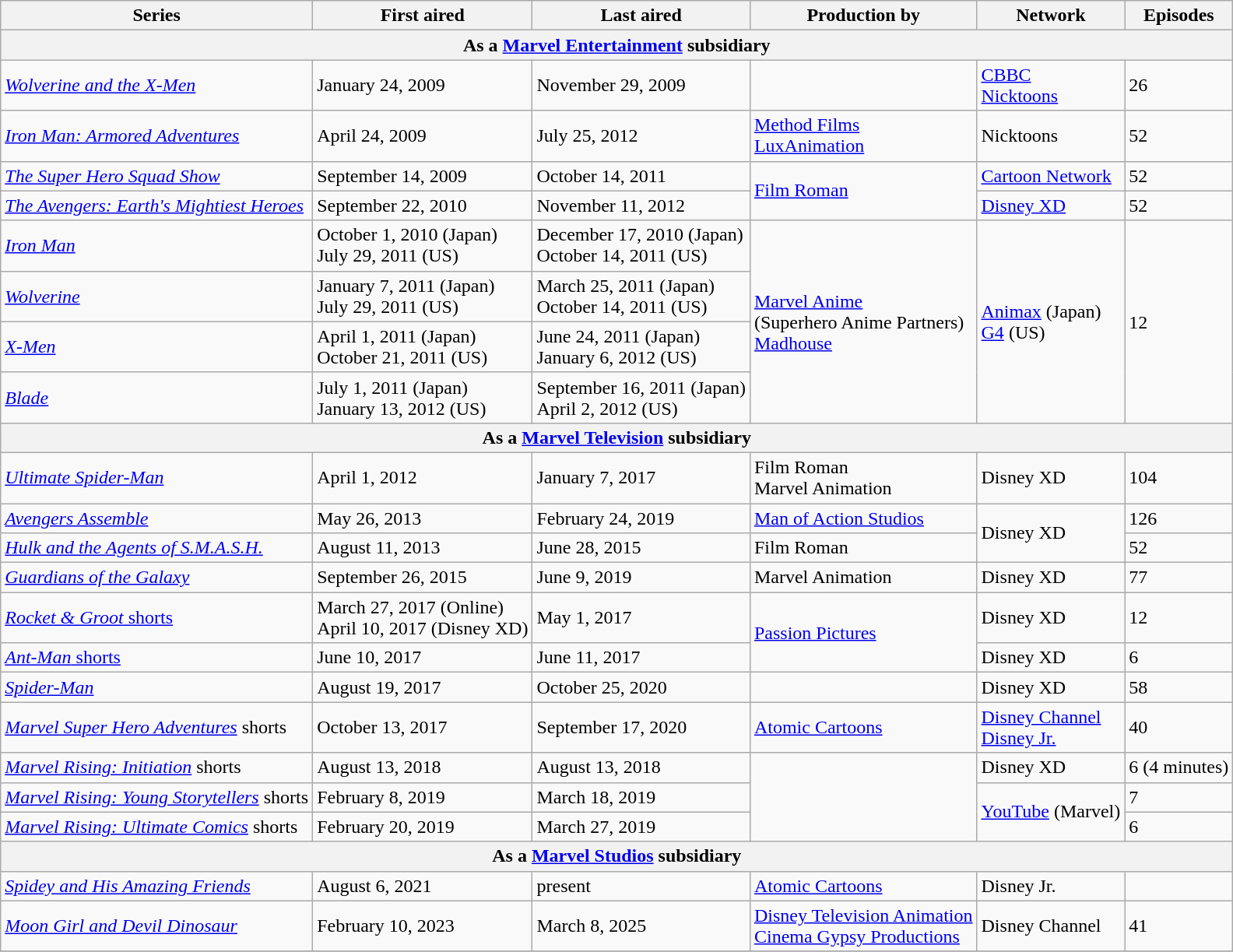<table class="wikitable">
<tr>
<th>Series</th>
<th>First aired</th>
<th>Last aired</th>
<th>Production by</th>
<th>Network</th>
<th>Episodes</th>
</tr>
<tr>
<th colspan="6">As a <a href='#'>Marvel Entertainment</a> subsidiary</th>
</tr>
<tr>
<td><em><a href='#'>Wolverine and the X-Men</a></em></td>
<td>January 24, 2009</td>
<td>November 29, 2009</td>
<td></td>
<td><a href='#'>CBBC</a><br><a href='#'>Nicktoons</a></td>
<td>26</td>
</tr>
<tr>
<td><em><a href='#'>Iron Man: Armored Adventures</a></em></td>
<td>April 24, 2009</td>
<td>July 25, 2012</td>
<td><a href='#'>Method Films</a><br><a href='#'>LuxAnimation</a></td>
<td>Nicktoons</td>
<td>52</td>
</tr>
<tr>
<td><em><a href='#'>The Super Hero Squad Show</a></em></td>
<td>September 14, 2009</td>
<td>October 14, 2011</td>
<td rowspan="2"><a href='#'>Film Roman</a></td>
<td><a href='#'>Cartoon Network</a></td>
<td>52</td>
</tr>
<tr>
<td><em><a href='#'>The Avengers: Earth's Mightiest Heroes</a></em></td>
<td>September 22, 2010</td>
<td>November 11, 2012</td>
<td><a href='#'>Disney XD</a></td>
<td>52</td>
</tr>
<tr>
<td><em><a href='#'>Iron Man</a></em></td>
<td>October 1, 2010 (Japan)<br>July 29, 2011 (US)</td>
<td>December 17, 2010 (Japan)<br>October 14, 2011 (US)</td>
<td rowspan="4"><a href='#'>Marvel Anime</a><br>(Superhero Anime Partners)<br><a href='#'>Madhouse</a></td>
<td rowspan="4"><a href='#'>Animax</a> (Japan)<br><a href='#'>G4</a> (US)</td>
<td rowspan="4">12</td>
</tr>
<tr>
<td><em><a href='#'>Wolverine</a></em></td>
<td>January 7, 2011 (Japan)<br>July 29, 2011 (US)</td>
<td>March 25, 2011 (Japan)<br>October 14, 2011 (US)</td>
</tr>
<tr>
<td><em><a href='#'>X-Men</a></em></td>
<td>April 1, 2011 (Japan)<br>October 21, 2011 (US)</td>
<td>June 24, 2011 (Japan)<br>January 6, 2012 (US)</td>
</tr>
<tr>
<td><em><a href='#'>Blade</a></em></td>
<td>July 1, 2011 (Japan)<br>January 13, 2012 (US)</td>
<td>September 16, 2011 (Japan)<br>April 2, 2012 (US)</td>
</tr>
<tr>
<th colspan="6">As a <a href='#'>Marvel Television</a> subsidiary</th>
</tr>
<tr>
<td><em><a href='#'>Ultimate Spider-Man</a></em></td>
<td>April 1, 2012</td>
<td>January 7, 2017</td>
<td>Film Roman<br>Marvel Animation</td>
<td>Disney XD</td>
<td>104</td>
</tr>
<tr>
<td><em><a href='#'>Avengers Assemble</a></em></td>
<td>May 26, 2013</td>
<td>February 24, 2019</td>
<td><a href='#'>Man of Action Studios</a></td>
<td rowspan="2">Disney XD</td>
<td>126</td>
</tr>
<tr>
<td><em><a href='#'>Hulk and the Agents of S.M.A.S.H.</a></em></td>
<td>August 11, 2013</td>
<td>June 28, 2015</td>
<td>Film Roman</td>
<td>52</td>
</tr>
<tr>
<td><em><a href='#'>Guardians of the Galaxy</a></em></td>
<td>September 26, 2015</td>
<td>June 9, 2019</td>
<td>Marvel Animation</td>
<td>Disney XD</td>
<td>77</td>
</tr>
<tr>
<td><a href='#'><em>Rocket & Groot</em> shorts</a></td>
<td>March 27, 2017 (Online)<br>April 10, 2017 (Disney XD)</td>
<td>May 1, 2017</td>
<td rowspan=2><a href='#'>Passion Pictures</a></td>
<td>Disney XD</td>
<td>12</td>
</tr>
<tr>
<td><a href='#'><em>Ant-Man</em> shorts</a></td>
<td>June 10, 2017</td>
<td>June 11, 2017</td>
<td>Disney XD</td>
<td>6</td>
</tr>
<tr>
<td><em><a href='#'>Spider-Man</a></em></td>
<td>August 19, 2017</td>
<td>October 25, 2020</td>
<td></td>
<td>Disney XD</td>
<td>58</td>
</tr>
<tr>
<td><em><a href='#'>Marvel Super Hero Adventures</a></em> shorts</td>
<td>October 13, 2017</td>
<td>September 17, 2020</td>
<td><a href='#'>Atomic Cartoons</a></td>
<td><a href='#'>Disney Channel</a><br><a href='#'>Disney Jr.</a></td>
<td>40</td>
</tr>
<tr>
<td><em><a href='#'>Marvel Rising: Initiation</a></em> shorts</td>
<td>August 13, 2018</td>
<td>August 13, 2018</td>
<td rowspan="3"></td>
<td>Disney XD</td>
<td>6 (4 minutes)</td>
</tr>
<tr>
<td><em><a href='#'>Marvel Rising: Young Storytellers</a></em> shorts</td>
<td>February 8, 2019</td>
<td>March 18, 2019</td>
<td rowspan="2"><a href='#'>YouTube</a> (Marvel)</td>
<td>7</td>
</tr>
<tr>
<td><em><a href='#'>Marvel Rising: Ultimate Comics</a></em> shorts</td>
<td>February 20, 2019</td>
<td>March 27, 2019</td>
<td>6</td>
</tr>
<tr>
<th colspan="6">As a <a href='#'>Marvel Studios</a> subsidiary</th>
</tr>
<tr>
<td><em><a href='#'>Spidey and His Amazing Friends</a></em></td>
<td>August 6, 2021</td>
<td>present</td>
<td><a href='#'>Atomic Cartoons</a></td>
<td>Disney Jr.</td>
<td></td>
</tr>
<tr>
<td><em><a href='#'>Moon Girl and Devil Dinosaur</a></em></td>
<td>February 10, 2023</td>
<td>March 8, 2025</td>
<td><a href='#'>Disney Television Animation</a><br><a href='#'>Cinema Gypsy Productions</a></td>
<td>Disney Channel</td>
<td>41</td>
</tr>
<tr>
</tr>
</table>
